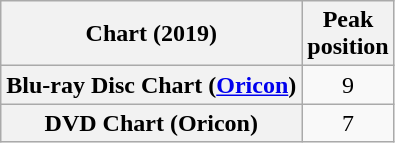<table class="wikitable plainrowheaders" style="text-align:center">
<tr>
<th scope="col">Chart (2019)</th>
<th scope="col">Peak<br> position</th>
</tr>
<tr>
<th scope="row">Blu-ray Disc Chart (<a href='#'>Oricon</a>)</th>
<td>9</td>
</tr>
<tr>
<th scope="row">DVD Chart (Oricon)</th>
<td>7</td>
</tr>
</table>
